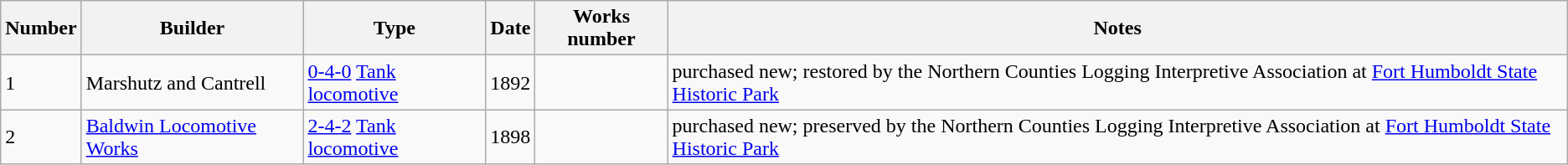<table class="wikitable">
<tr>
<th>Number</th>
<th>Builder</th>
<th>Type</th>
<th>Date</th>
<th>Works number</th>
<th>Notes</th>
</tr>
<tr>
<td>1</td>
<td>Marshutz and Cantrell</td>
<td><a href='#'>0-4-0</a> <a href='#'>Tank locomotive</a></td>
<td>1892</td>
<td></td>
<td>purchased new; restored by the Northern Counties Logging Interpretive Association at <a href='#'>Fort Humboldt State Historic Park</a></td>
</tr>
<tr>
<td>2</td>
<td><a href='#'>Baldwin Locomotive Works</a></td>
<td><a href='#'>2-4-2</a> <a href='#'>Tank locomotive</a></td>
<td>1898</td>
<td></td>
<td>purchased new; preserved by the Northern Counties Logging Interpretive Association at <a href='#'>Fort Humboldt State Historic Park</a></td>
</tr>
</table>
